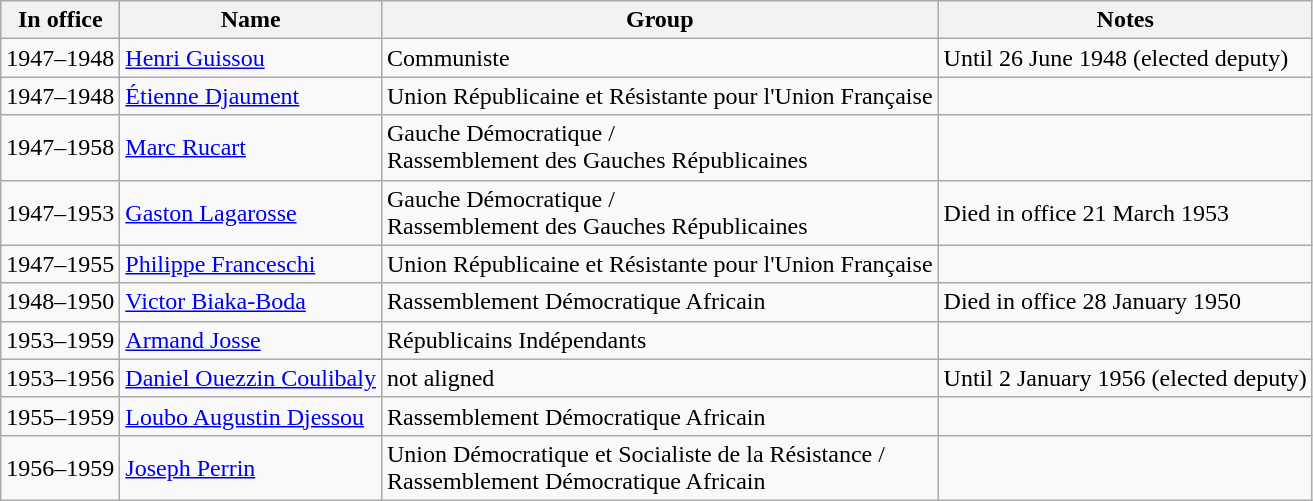<table class="wikitable sortable">
<tr>
<th>In office</th>
<th>Name</th>
<th>Group</th>
<th>Notes</th>
</tr>
<tr>
<td>1947–1948</td>
<td><a href='#'>Henri Guissou</a></td>
<td>Communiste</td>
<td>Until 26 June 1948 (elected deputy)</td>
</tr>
<tr>
<td>1947–1948</td>
<td><a href='#'>Étienne Djaument</a></td>
<td>Union Républicaine et Résistante pour l'Union Française</td>
<td></td>
</tr>
<tr>
<td>1947–1958</td>
<td><a href='#'>Marc Rucart</a></td>
<td>Gauche Démocratique /<br>Rassemblement des Gauches Républicaines</td>
<td></td>
</tr>
<tr>
<td>1947–1953</td>
<td><a href='#'>Gaston Lagarosse</a></td>
<td>Gauche Démocratique /<br>Rassemblement des Gauches Républicaines</td>
<td>Died in office 21 March 1953</td>
</tr>
<tr>
<td>1947–1955</td>
<td><a href='#'>Philippe Franceschi</a></td>
<td>Union Républicaine et Résistante pour l'Union Française</td>
<td></td>
</tr>
<tr>
<td>1948–1950</td>
<td><a href='#'>Victor Biaka-Boda</a></td>
<td>Rassemblement Démocratique Africain</td>
<td>Died in office 28 January 1950</td>
</tr>
<tr>
<td>1953–1959</td>
<td><a href='#'>Armand Josse</a></td>
<td>Républicains Indépendants</td>
<td></td>
</tr>
<tr>
<td>1953–1956</td>
<td><a href='#'>Daniel Ouezzin Coulibaly</a></td>
<td>not aligned</td>
<td>Until 2 January 1956 (elected deputy)</td>
</tr>
<tr>
<td>1955–1959</td>
<td><a href='#'>Loubo Augustin Djessou</a></td>
<td>Rassemblement Démocratique Africain</td>
<td></td>
</tr>
<tr>
<td>1956–1959</td>
<td><a href='#'>Joseph Perrin</a></td>
<td>Union Démocratique et Socialiste de la Résistance /<br>Rassemblement Démocratique Africain</td>
<td></td>
</tr>
</table>
